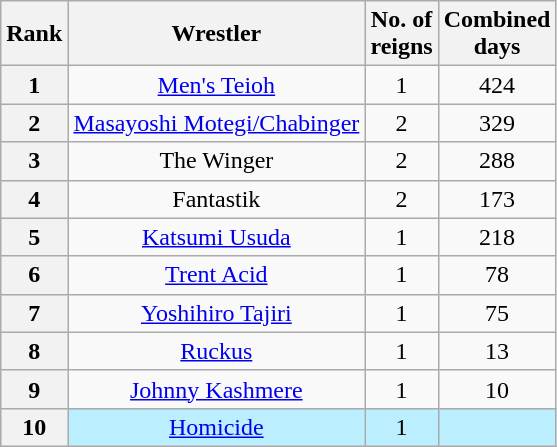<table class="wikitable sortable" style="text-align: center">
<tr>
<th>Rank</th>
<th>Wrestler</th>
<th data-sort-type="number">No. of<br>reigns</th>
<th data-sort-type="number">Combined<br>days</th>
</tr>
<tr>
<th>1</th>
<td><a href='#'>Men's Teioh</a></td>
<td>1</td>
<td>424</td>
</tr>
<tr>
<th>2</th>
<td><a href='#'>Masayoshi Motegi/Chabinger</a></td>
<td>2</td>
<td>329</td>
</tr>
<tr>
<th>3</th>
<td>The Winger</td>
<td>2</td>
<td>288</td>
</tr>
<tr>
<th>4</th>
<td>Fantastik</td>
<td>2</td>
<td>173</td>
</tr>
<tr>
<th>5</th>
<td><a href='#'>Katsumi Usuda</a></td>
<td>1</td>
<td>218</td>
</tr>
<tr>
<th>6</th>
<td><a href='#'>Trent Acid</a></td>
<td>1</td>
<td>78</td>
</tr>
<tr>
<th>7</th>
<td><a href='#'>Yoshihiro Tajiri</a></td>
<td>1</td>
<td>75</td>
</tr>
<tr>
<th>8</th>
<td><a href='#'>Ruckus</a></td>
<td>1</td>
<td>13</td>
</tr>
<tr>
<th>9</th>
<td><a href='#'>Johnny Kashmere</a></td>
<td>1</td>
<td>10</td>
</tr>
<tr style="background-color:#bbeeff">
<th>10</th>
<td><a href='#'>Homicide</a></td>
<td>1</td>
<td></td>
</tr>
</table>
